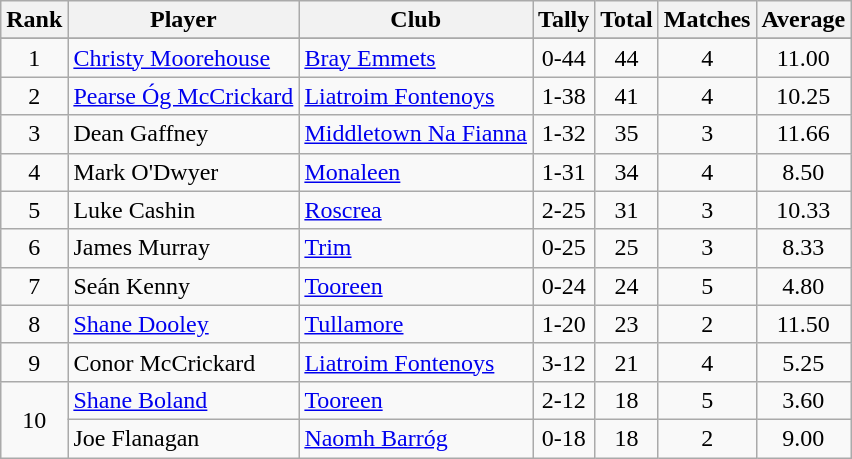<table class="wikitable">
<tr>
<th>Rank</th>
<th>Player</th>
<th>Club</th>
<th>Tally</th>
<th>Total</th>
<th>Matches</th>
<th>Average</th>
</tr>
<tr>
</tr>
<tr>
<td rowspan=1 align=center>1</td>
<td><a href='#'>Christy Moorehouse</a></td>
<td><a href='#'>Bray Emmets</a></td>
<td align=center>0-44</td>
<td align=center>44</td>
<td align=center>4</td>
<td align=center>11.00</td>
</tr>
<tr>
<td rowspan=1 align=center>2</td>
<td><a href='#'>Pearse Óg McCrickard</a></td>
<td><a href='#'>Liatroim Fontenoys</a></td>
<td align=center>1-38</td>
<td align=center>41</td>
<td align=center>4</td>
<td align=center>10.25</td>
</tr>
<tr>
<td rowspan=1 align=center>3</td>
<td>Dean Gaffney</td>
<td><a href='#'>Middletown Na Fianna</a></td>
<td align=center>1-32</td>
<td align=center>35</td>
<td align=center>3</td>
<td align=center>11.66</td>
</tr>
<tr>
<td rowspan=1 align=center>4</td>
<td>Mark O'Dwyer</td>
<td><a href='#'>Monaleen</a></td>
<td align=center>1-31</td>
<td align=center>34</td>
<td align=center>4</td>
<td align=center>8.50</td>
</tr>
<tr>
<td rowspan=1 align=center>5</td>
<td>Luke Cashin</td>
<td><a href='#'>Roscrea</a></td>
<td align=center>2-25</td>
<td align=center>31</td>
<td align=center>3</td>
<td align=center>10.33</td>
</tr>
<tr>
<td rowspan=1 align=center>6</td>
<td>James Murray</td>
<td><a href='#'>Trim</a></td>
<td align=center>0-25</td>
<td align=center>25</td>
<td align=center>3</td>
<td align=center>8.33</td>
</tr>
<tr>
<td rowspan=1 align=center>7</td>
<td>Seán Kenny</td>
<td><a href='#'>Tooreen</a></td>
<td align=center>0-24</td>
<td align=center>24</td>
<td align=center>5</td>
<td align=center>4.80</td>
</tr>
<tr>
<td rowspan=1 align=center>8</td>
<td><a href='#'>Shane Dooley</a></td>
<td><a href='#'>Tullamore</a></td>
<td align=center>1-20</td>
<td align=center>23</td>
<td align=center>2</td>
<td align=center>11.50</td>
</tr>
<tr>
<td rowspan=1 align=center>9</td>
<td>Conor McCrickard</td>
<td><a href='#'>Liatroim Fontenoys</a></td>
<td align=center>3-12</td>
<td align=center>21</td>
<td align=center>4</td>
<td align=center>5.25</td>
</tr>
<tr>
<td rowspan=2 align=center>10</td>
<td><a href='#'>Shane Boland</a></td>
<td><a href='#'>Tooreen</a></td>
<td align=center>2-12</td>
<td align=center>18</td>
<td align=center>5</td>
<td align=center>3.60</td>
</tr>
<tr>
<td>Joe Flanagan</td>
<td><a href='#'>Naomh Barróg</a></td>
<td align=center>0-18</td>
<td align=center>18</td>
<td align=center>2</td>
<td align=center>9.00</td>
</tr>
</table>
